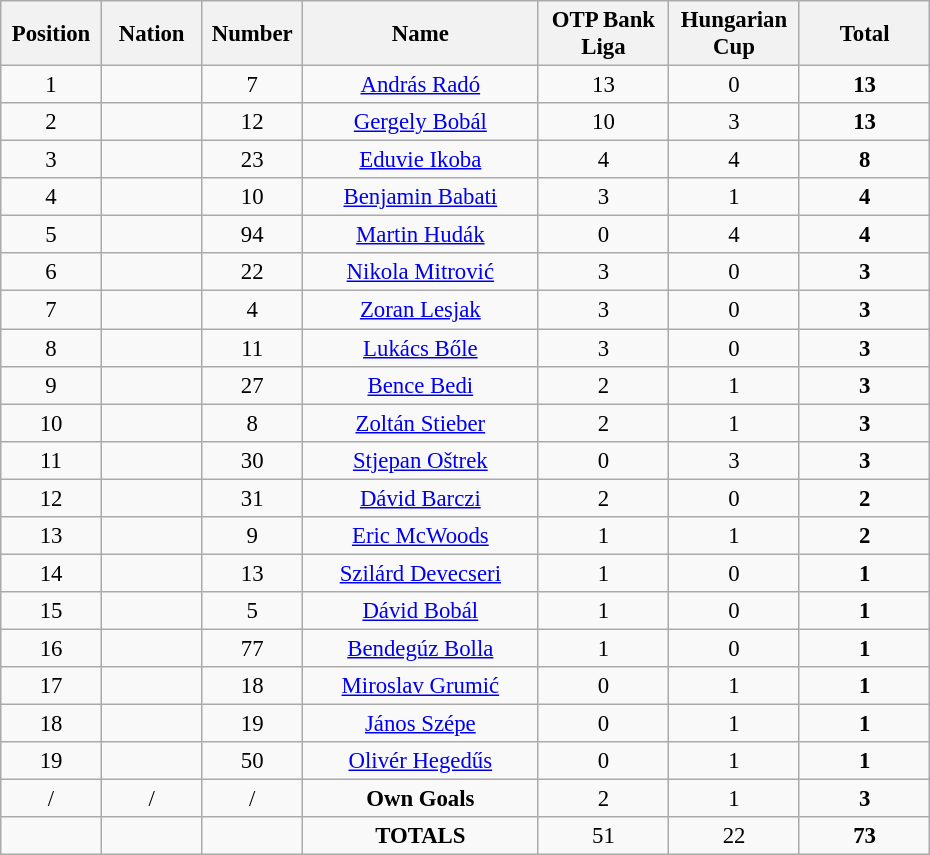<table class="wikitable" style="font-size: 95%; text-align: center;">
<tr>
<th width=60>Position</th>
<th width=60>Nation</th>
<th width=60>Number</th>
<th width=150>Name</th>
<th width=80>OTP Bank Liga</th>
<th width=80>Hungarian Cup</th>
<th width=80>Total</th>
</tr>
<tr>
<td>1</td>
<td></td>
<td>7</td>
<td><a href='#'>András Radó</a></td>
<td>13</td>
<td>0</td>
<td><strong>13</strong></td>
</tr>
<tr>
<td>2</td>
<td></td>
<td>12</td>
<td><a href='#'>Gergely Bobál</a></td>
<td>10</td>
<td>3</td>
<td><strong>13</strong></td>
</tr>
<tr>
<td>3</td>
<td></td>
<td>23</td>
<td><a href='#'>Eduvie Ikoba</a></td>
<td>4</td>
<td>4</td>
<td><strong>8</strong></td>
</tr>
<tr>
<td>4</td>
<td></td>
<td>10</td>
<td><a href='#'>Benjamin Babati</a></td>
<td>3</td>
<td>1</td>
<td><strong>4</strong></td>
</tr>
<tr>
<td>5</td>
<td></td>
<td>94</td>
<td><a href='#'>Martin Hudák</a></td>
<td>0</td>
<td>4</td>
<td><strong>4</strong></td>
</tr>
<tr>
<td>6</td>
<td></td>
<td>22</td>
<td><a href='#'>Nikola Mitrović</a></td>
<td>3</td>
<td>0</td>
<td><strong>3</strong></td>
</tr>
<tr>
<td>7</td>
<td></td>
<td>4</td>
<td><a href='#'>Zoran Lesjak</a></td>
<td>3</td>
<td>0</td>
<td><strong>3</strong></td>
</tr>
<tr>
<td>8</td>
<td></td>
<td>11</td>
<td><a href='#'>Lukács Bőle</a></td>
<td>3</td>
<td>0</td>
<td><strong>3</strong></td>
</tr>
<tr>
<td>9</td>
<td></td>
<td>27</td>
<td><a href='#'>Bence Bedi</a></td>
<td>2</td>
<td>1</td>
<td><strong>3</strong></td>
</tr>
<tr>
<td>10</td>
<td></td>
<td>8</td>
<td><a href='#'>Zoltán Stieber</a></td>
<td>2</td>
<td>1</td>
<td><strong>3</strong></td>
</tr>
<tr>
<td>11</td>
<td></td>
<td>30</td>
<td><a href='#'>Stjepan Oštrek</a></td>
<td>0</td>
<td>3</td>
<td><strong>3</strong></td>
</tr>
<tr>
<td>12</td>
<td></td>
<td>31</td>
<td><a href='#'>Dávid Barczi</a></td>
<td>2</td>
<td>0</td>
<td><strong>2</strong></td>
</tr>
<tr>
<td>13</td>
<td></td>
<td>9</td>
<td><a href='#'>Eric McWoods</a></td>
<td>1</td>
<td>1</td>
<td><strong>2</strong></td>
</tr>
<tr>
<td>14</td>
<td></td>
<td>13</td>
<td><a href='#'>Szilárd Devecseri</a></td>
<td>1</td>
<td>0</td>
<td><strong>1</strong></td>
</tr>
<tr>
<td>15</td>
<td></td>
<td>5</td>
<td><a href='#'>Dávid Bobál</a></td>
<td>1</td>
<td>0</td>
<td><strong>1</strong></td>
</tr>
<tr>
<td>16</td>
<td></td>
<td>77</td>
<td><a href='#'>Bendegúz Bolla</a></td>
<td>1</td>
<td>0</td>
<td><strong>1</strong></td>
</tr>
<tr>
<td>17</td>
<td></td>
<td>18</td>
<td><a href='#'>Miroslav Grumić</a></td>
<td>0</td>
<td>1</td>
<td><strong>1</strong></td>
</tr>
<tr>
<td>18</td>
<td></td>
<td>19</td>
<td><a href='#'>János Szépe</a></td>
<td>0</td>
<td>1</td>
<td><strong>1</strong></td>
</tr>
<tr>
<td>19</td>
<td></td>
<td>50</td>
<td><a href='#'>Olivér Hegedűs</a></td>
<td>0</td>
<td>1</td>
<td><strong>1</strong></td>
</tr>
<tr>
<td>/</td>
<td>/</td>
<td>/</td>
<td><strong>Own Goals</strong></td>
<td>2</td>
<td>1</td>
<td><strong>3</strong></td>
</tr>
<tr>
<td></td>
<td></td>
<td></td>
<td><strong>TOTALS</strong></td>
<td>51</td>
<td>22</td>
<td><strong>73</strong></td>
</tr>
</table>
